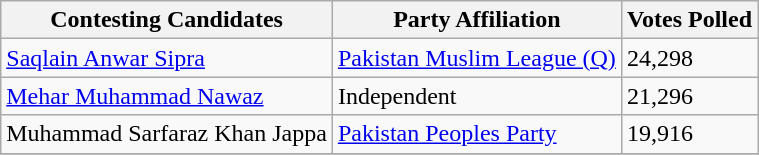<table class="wikitable sortable">
<tr>
<th>Contesting Candidates</th>
<th>Party Affiliation</th>
<th>Votes Polled</th>
</tr>
<tr>
<td><a href='#'>Saqlain Anwar Sipra</a></td>
<td><a href='#'>Pakistan Muslim League (Q)</a></td>
<td>24,298</td>
</tr>
<tr>
<td><a href='#'>Mehar Muhammad Nawaz</a></td>
<td>Independent</td>
<td>21,296</td>
</tr>
<tr>
<td>Muhammad Sarfaraz Khan Jappa</td>
<td><a href='#'>Pakistan Peoples Party</a></td>
<td>19,916</td>
</tr>
<tr>
</tr>
</table>
